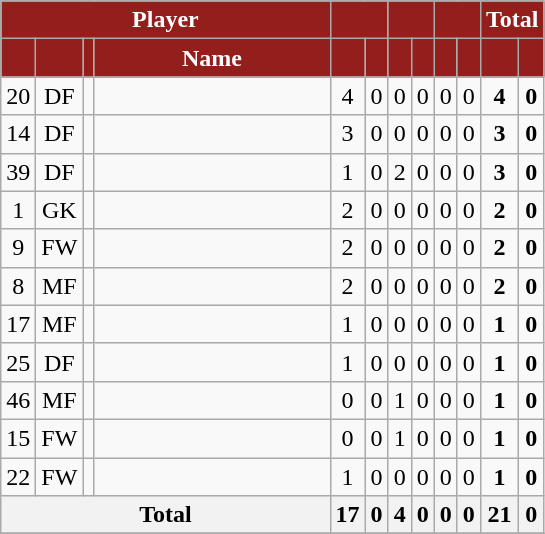<table class="wikitable sortable" style="text-align:center;">
<tr>
<th colspan=4 style="background:#921f1c; color:#fff;" scope="colgroup">Player</th>
<th colspan=2 style="background:#921f1c; color:#fff;" scope="colgroup"></th>
<th colspan=2 style="background:#921f1c; color:#fff;" scope="colgroup"></th>
<th colspan=2 style="background:#921f1c; color:#fff;" scope="colgroup"></th>
<th colspan=2 style="background:#921f1c; color:#fff;" scope="colgroup">Total</th>
</tr>
<tr>
<th style="background:#921f1c; color:#fff;" scope="col"></th>
<th style="background:#921f1c; color:#fff;" scope="col"></th>
<th style="background:#921f1c; color:#fff;" scope="col"></th>
<th style="background:#921f1c; color:#fff; width:150px;" scope="col">Name</th>
<th style="background:#921f1c; color:#fff;" scope="col"></th>
<th style="background:#921f1c; color:#fff;" scope="col"></th>
<th style="background:#921f1c; color:#fff;" scope="col"></th>
<th style="background:#921f1c; color:#fff;" scope="col"></th>
<th style="background:#921f1c; color:#fff;" scope="col"></th>
<th style="background:#921f1c; color:#fff;" scope="col"></th>
<th style="background:#921f1c; color:#fff;" scope="col"></th>
<th style="background:#921f1c; color:#fff;" scope="col"></th>
</tr>
<tr>
<td>20</td>
<td>DF</td>
<td></td>
<td></td>
<td>4</td>
<td>0</td>
<td>0</td>
<td>0</td>
<td>0</td>
<td>0</td>
<td><strong>4</strong></td>
<td><strong>0</strong></td>
</tr>
<tr>
<td>14</td>
<td>DF</td>
<td></td>
<td></td>
<td>3</td>
<td>0</td>
<td>0</td>
<td>0</td>
<td>0</td>
<td>0</td>
<td><strong>3</strong></td>
<td><strong>0</strong></td>
</tr>
<tr>
<td>39</td>
<td>DF</td>
<td></td>
<td></td>
<td>1</td>
<td>0</td>
<td>2</td>
<td>0</td>
<td>0</td>
<td>0</td>
<td><strong>3</strong></td>
<td><strong>0</strong></td>
</tr>
<tr>
<td>1</td>
<td>GK</td>
<td></td>
<td></td>
<td>2</td>
<td>0</td>
<td>0</td>
<td>0</td>
<td>0</td>
<td>0</td>
<td><strong>2</strong></td>
<td><strong>0</strong></td>
</tr>
<tr>
<td>9</td>
<td>FW</td>
<td></td>
<td></td>
<td>2</td>
<td>0</td>
<td>0</td>
<td>0</td>
<td>0</td>
<td>0</td>
<td><strong>2</strong></td>
<td><strong>0</strong></td>
</tr>
<tr>
<td>8</td>
<td>MF</td>
<td></td>
<td></td>
<td>2</td>
<td>0</td>
<td>0</td>
<td>0</td>
<td>0</td>
<td>0</td>
<td><strong>2</strong></td>
<td><strong>0</strong></td>
</tr>
<tr>
<td>17</td>
<td>MF</td>
<td></td>
<td></td>
<td>1</td>
<td>0</td>
<td>0</td>
<td>0</td>
<td>0</td>
<td>0</td>
<td><strong>1</strong></td>
<td><strong>0</strong></td>
</tr>
<tr>
<td>25</td>
<td>DF</td>
<td></td>
<td></td>
<td>1</td>
<td>0</td>
<td>0</td>
<td>0</td>
<td>0</td>
<td>0</td>
<td><strong>1</strong></td>
<td><strong>0</strong></td>
</tr>
<tr>
<td>46</td>
<td>MF</td>
<td></td>
<td></td>
<td>0</td>
<td>0</td>
<td>1</td>
<td>0</td>
<td>0</td>
<td>0</td>
<td><strong>1</strong></td>
<td><strong>0</strong></td>
</tr>
<tr>
<td>15</td>
<td>FW</td>
<td></td>
<td></td>
<td>0</td>
<td>0</td>
<td>1</td>
<td>0</td>
<td>0</td>
<td>0</td>
<td><strong>1</strong></td>
<td><strong>0</strong></td>
</tr>
<tr>
<td>22</td>
<td>FW</td>
<td></td>
<td></td>
<td>1</td>
<td>0</td>
<td>0</td>
<td>0</td>
<td>0</td>
<td>0</td>
<td><strong>1</strong></td>
<td><strong>0</strong></td>
</tr>
<tr>
<th colspan=4 scope="row">Total</th>
<th>17</th>
<th>0</th>
<th>4</th>
<th>0</th>
<th>0</th>
<th>0</th>
<th>21</th>
<th>0</th>
</tr>
<tr>
</tr>
</table>
